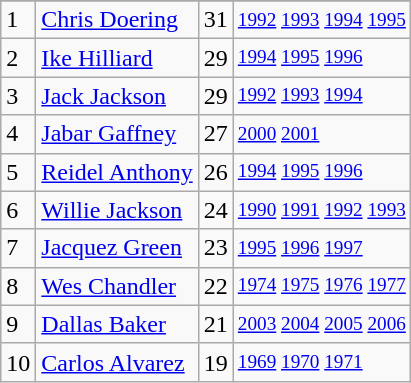<table class="wikitable">
<tr>
</tr>
<tr>
<td>1</td>
<td><a href='#'>Chris Doering</a></td>
<td>31</td>
<td style="font-size:80%;"><a href='#'>1992</a> <a href='#'>1993</a> <a href='#'>1994</a> <a href='#'>1995</a></td>
</tr>
<tr>
<td>2</td>
<td><a href='#'>Ike Hilliard</a></td>
<td>29</td>
<td style="font-size:80%;"><a href='#'>1994</a> <a href='#'>1995</a> <a href='#'>1996</a></td>
</tr>
<tr>
<td>3</td>
<td><a href='#'>Jack Jackson</a></td>
<td>29</td>
<td style="font-size:80%;"><a href='#'>1992</a> <a href='#'>1993</a> <a href='#'>1994</a></td>
</tr>
<tr>
<td>4</td>
<td><a href='#'>Jabar Gaffney</a></td>
<td>27</td>
<td style="font-size:80%;"><a href='#'>2000</a> <a href='#'>2001</a></td>
</tr>
<tr>
<td>5</td>
<td><a href='#'>Reidel Anthony</a></td>
<td>26</td>
<td style="font-size:80%;"><a href='#'>1994</a> <a href='#'>1995</a> <a href='#'>1996</a></td>
</tr>
<tr>
<td>6</td>
<td><a href='#'>Willie Jackson</a></td>
<td>24</td>
<td style="font-size:80%;"><a href='#'>1990</a> <a href='#'>1991</a> <a href='#'>1992</a> <a href='#'>1993</a></td>
</tr>
<tr>
<td>7</td>
<td><a href='#'>Jacquez Green</a></td>
<td>23</td>
<td style="font-size:80%;"><a href='#'>1995</a> <a href='#'>1996</a> <a href='#'>1997</a></td>
</tr>
<tr>
<td>8</td>
<td><a href='#'>Wes Chandler</a></td>
<td>22</td>
<td style="font-size:80%;"><a href='#'>1974</a> <a href='#'>1975</a> <a href='#'>1976</a> <a href='#'>1977</a></td>
</tr>
<tr>
<td>9</td>
<td><a href='#'>Dallas Baker</a></td>
<td>21</td>
<td style="font-size:80%;"><a href='#'>2003</a> <a href='#'>2004</a> <a href='#'>2005</a> <a href='#'>2006</a></td>
</tr>
<tr>
<td>10</td>
<td><a href='#'>Carlos Alvarez</a></td>
<td>19</td>
<td style="font-size:80%;"><a href='#'>1969</a> <a href='#'>1970</a> <a href='#'>1971</a></td>
</tr>
</table>
